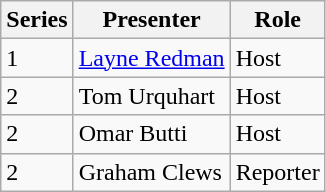<table class="wikitable" border="1">
<tr>
<th>Series</th>
<th>Presenter</th>
<th>Role</th>
</tr>
<tr>
<td>1</td>
<td><a href='#'>Layne Redman</a></td>
<td>Host</td>
</tr>
<tr>
<td>2</td>
<td>Tom Urquhart</td>
<td>Host</td>
</tr>
<tr>
<td>2</td>
<td>Omar Butti</td>
<td>Host</td>
</tr>
<tr>
<td>2</td>
<td>Graham Clews</td>
<td>Reporter</td>
</tr>
</table>
